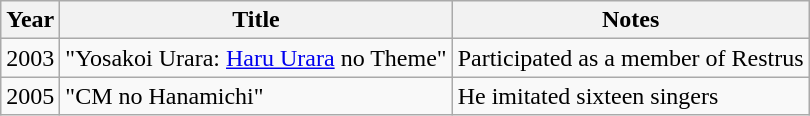<table class="wikitable">
<tr>
<th>Year</th>
<th>Title</th>
<th>Notes</th>
</tr>
<tr>
<td>2003</td>
<td>"Yosakoi Urara: <a href='#'>Haru Urara</a> no Theme"</td>
<td>Participated as a member of Restrus</td>
</tr>
<tr>
<td>2005</td>
<td>"CM no Hanamichi"</td>
<td>He imitated sixteen singers</td>
</tr>
</table>
